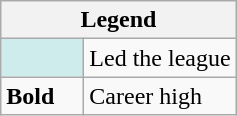<table class="wikitable mw-collapsible">
<tr>
<th colspan="2">Legend</th>
</tr>
<tr>
<td style="background:#cfecec; width:3em;"></td>
<td>Led the league</td>
</tr>
<tr>
<td><strong>Bold</strong></td>
<td>Career high</td>
</tr>
</table>
